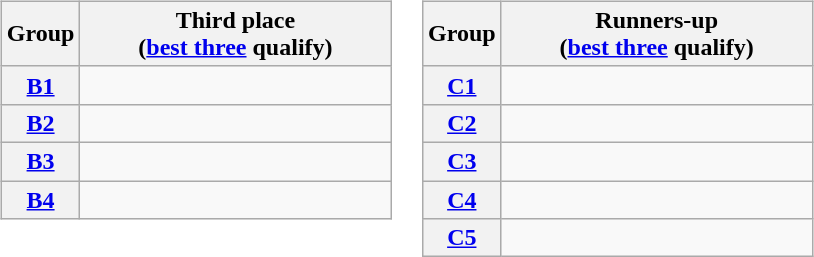<table>
<tr style="vertical-align:top">
<td><br><table class="wikitable">
<tr>
<th>Group</th>
<th width="200">Third place<br>(<a href='#'>best three</a> qualify)</th>
</tr>
<tr>
<th><a href='#'>B1</a></th>
<td></td>
</tr>
<tr>
<th><a href='#'>B2</a></th>
<td></td>
</tr>
<tr>
<th><a href='#'>B3</a></th>
<td></td>
</tr>
<tr>
<th><a href='#'>B4</a></th>
<td></td>
</tr>
</table>
</td>
<td><br><table class="wikitable">
<tr>
<th>Group</th>
<th width="200">Runners-up<br>(<a href='#'>best three</a> qualify)</th>
</tr>
<tr>
<th><a href='#'>C1</a></th>
<td></td>
</tr>
<tr>
<th><a href='#'>C2</a></th>
<td></td>
</tr>
<tr>
<th><a href='#'>C3</a></th>
<td></td>
</tr>
<tr>
<th><a href='#'>C4</a></th>
<td></td>
</tr>
<tr>
<th><a href='#'>C5</a></th>
<td></td>
</tr>
</table>
</td>
</tr>
</table>
